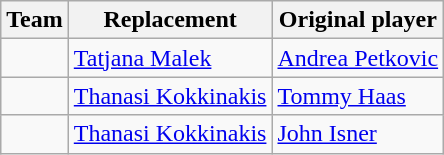<table class="wikitable">
<tr>
<th>Team</th>
<th>Replacement</th>
<th>Original player</th>
</tr>
<tr>
<td></td>
<td><a href='#'>Tatjana Malek</a></td>
<td><a href='#'>Andrea Petkovic</a></td>
</tr>
<tr>
<td></td>
<td> <a href='#'>Thanasi Kokkinakis</a></td>
<td><a href='#'>Tommy Haas</a></td>
</tr>
<tr>
<td></td>
<td> <a href='#'>Thanasi Kokkinakis</a></td>
<td><a href='#'>John Isner</a></td>
</tr>
</table>
